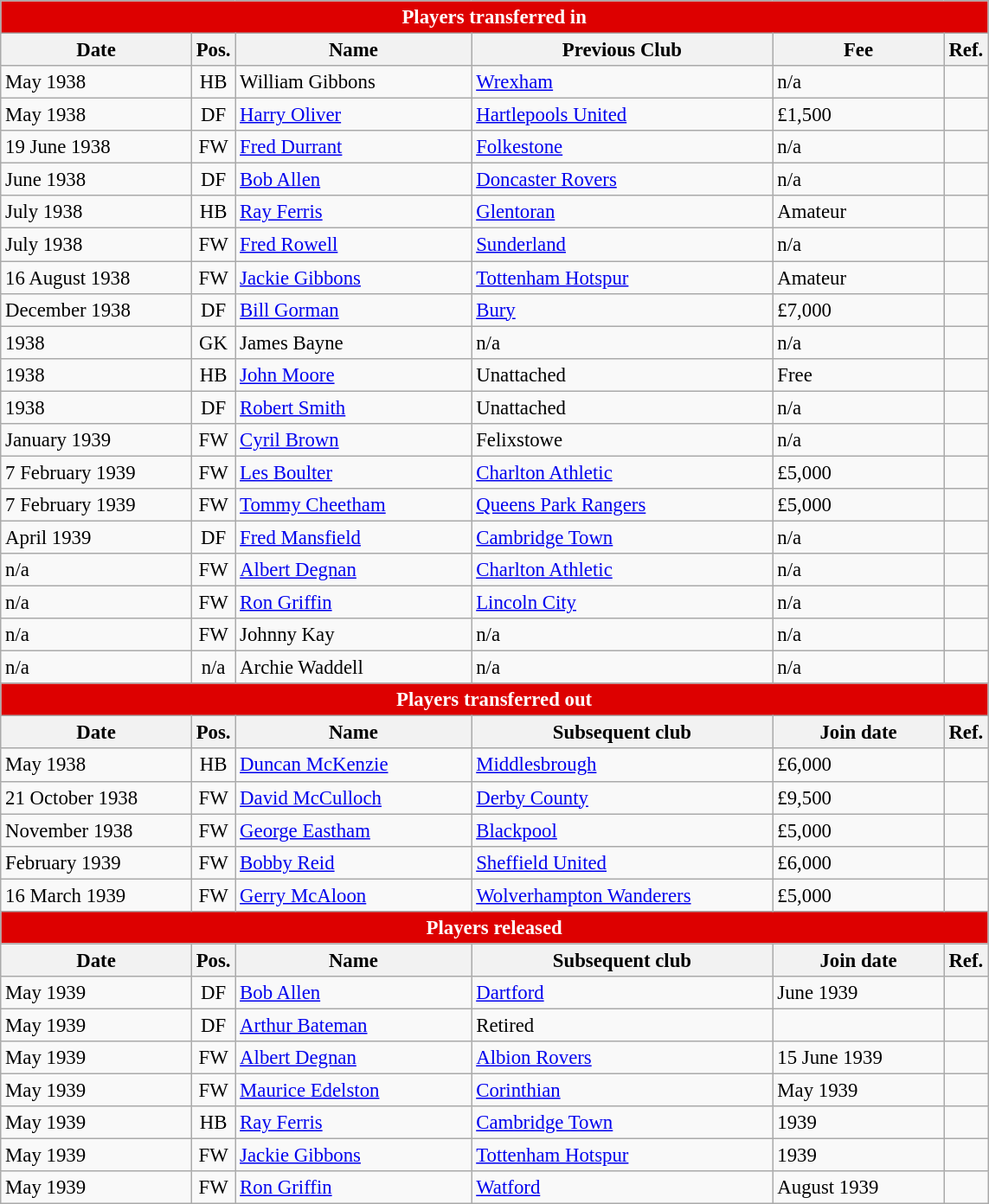<table style="font-size:95%;" class="wikitable">
<tr>
<th style="background:#d00; color:white; text-align:center;" colspan="6">Players transferred in</th>
</tr>
<tr>
<th style="width:140px;">Date</th>
<th style="width:25px;">Pos.</th>
<th style="width:175px;">Name</th>
<th style="width:225px;">Previous Club</th>
<th style="width:125px;">Fee</th>
<th style="width:25px;">Ref.</th>
</tr>
<tr>
<td>May 1938</td>
<td style="text-align:center;">HB</td>
<td> William Gibbons</td>
<td> <a href='#'>Wrexham</a></td>
<td>n/a</td>
<td></td>
</tr>
<tr>
<td>May 1938</td>
<td style="text-align:center;">DF</td>
<td> <a href='#'>Harry Oliver</a></td>
<td> <a href='#'>Hartlepools United</a></td>
<td>£1,500</td>
<td></td>
</tr>
<tr>
<td>19 June 1938</td>
<td style="text-align:center;">FW</td>
<td> <a href='#'>Fred Durrant</a></td>
<td> <a href='#'>Folkestone</a></td>
<td>n/a</td>
<td></td>
</tr>
<tr>
<td>June 1938</td>
<td style="text-align:center;">DF</td>
<td> <a href='#'>Bob Allen</a></td>
<td> <a href='#'>Doncaster Rovers</a></td>
<td>n/a</td>
<td></td>
</tr>
<tr>
<td>July 1938</td>
<td style="text-align:center;">HB</td>
<td> <a href='#'>Ray Ferris</a></td>
<td> <a href='#'>Glentoran</a></td>
<td>Amateur</td>
<td></td>
</tr>
<tr>
<td>July 1938</td>
<td style="text-align:center;">FW</td>
<td> <a href='#'>Fred Rowell</a></td>
<td> <a href='#'>Sunderland</a></td>
<td>n/a</td>
<td></td>
</tr>
<tr>
<td>16 August 1938</td>
<td style="text-align:center;">FW</td>
<td> <a href='#'>Jackie Gibbons</a></td>
<td> <a href='#'>Tottenham Hotspur</a></td>
<td>Amateur</td>
<td></td>
</tr>
<tr>
<td>December 1938</td>
<td style="text-align:center;">DF</td>
<td> <a href='#'>Bill Gorman</a></td>
<td> <a href='#'>Bury</a></td>
<td>£7,000</td>
<td></td>
</tr>
<tr>
<td>1938</td>
<td style="text-align:center;">GK</td>
<td>James Bayne</td>
<td>n/a</td>
<td>n/a</td>
<td></td>
</tr>
<tr>
<td>1938</td>
<td style="text-align:center;">HB</td>
<td> <a href='#'>John Moore</a></td>
<td>Unattached</td>
<td>Free</td>
<td></td>
</tr>
<tr>
<td>1938</td>
<td style="text-align:center;">DF</td>
<td> <a href='#'>Robert Smith</a></td>
<td>Unattached</td>
<td>n/a</td>
<td></td>
</tr>
<tr>
<td>January 1939</td>
<td style="text-align:center;">FW</td>
<td> <a href='#'>Cyril Brown</a></td>
<td> Felixstowe</td>
<td>n/a</td>
<td></td>
</tr>
<tr>
<td>7 February 1939</td>
<td style="text-align:center;">FW</td>
<td> <a href='#'>Les Boulter</a></td>
<td> <a href='#'>Charlton Athletic</a></td>
<td>£5,000</td>
<td></td>
</tr>
<tr>
<td>7 February 1939</td>
<td style="text-align:center;">FW</td>
<td> <a href='#'>Tommy Cheetham</a></td>
<td> <a href='#'>Queens Park Rangers</a></td>
<td>£5,000</td>
<td></td>
</tr>
<tr>
<td>April 1939</td>
<td style="text-align:center;">DF</td>
<td> <a href='#'>Fred Mansfield</a></td>
<td> <a href='#'>Cambridge Town</a></td>
<td>n/a</td>
<td></td>
</tr>
<tr>
<td>n/a</td>
<td style="text-align:center;">FW</td>
<td> <a href='#'>Albert Degnan</a></td>
<td> <a href='#'>Charlton Athletic</a></td>
<td>n/a</td>
<td></td>
</tr>
<tr>
<td>n/a</td>
<td style="text-align:center;">FW</td>
<td> <a href='#'>Ron Griffin</a></td>
<td> <a href='#'>Lincoln City</a></td>
<td>n/a</td>
<td></td>
</tr>
<tr>
<td>n/a</td>
<td style="text-align:center;">FW</td>
<td> Johnny Kay</td>
<td>n/a</td>
<td>n/a</td>
<td></td>
</tr>
<tr>
<td>n/a</td>
<td style="text-align:center;">n/a</td>
<td>Archie Waddell</td>
<td>n/a</td>
<td>n/a</td>
<td></td>
</tr>
<tr>
<th style="background:#d00; color:white; text-align:center;" colspan="6">Players transferred out</th>
</tr>
<tr>
<th>Date</th>
<th>Pos.</th>
<th>Name</th>
<th>Subsequent club</th>
<th>Join date</th>
<th>Ref.</th>
</tr>
<tr>
<td>May 1938</td>
<td style="text-align:center;">HB</td>
<td> <a href='#'>Duncan McKenzie</a></td>
<td> <a href='#'>Middlesbrough</a></td>
<td>£6,000</td>
<td></td>
</tr>
<tr>
<td>21 October 1938</td>
<td style="text-align:center;">FW</td>
<td> <a href='#'>David McCulloch</a></td>
<td> <a href='#'>Derby County</a></td>
<td>£9,500</td>
<td></td>
</tr>
<tr>
<td>November 1938</td>
<td style="text-align:center;">FW</td>
<td> <a href='#'>George Eastham</a></td>
<td> <a href='#'>Blackpool</a></td>
<td>£5,000</td>
<td></td>
</tr>
<tr>
<td>February 1939</td>
<td style="text-align:center;">FW</td>
<td> <a href='#'>Bobby Reid</a></td>
<td> <a href='#'>Sheffield United</a></td>
<td>£6,000</td>
<td></td>
</tr>
<tr>
<td>16 March 1939</td>
<td style="text-align:center;">FW</td>
<td> <a href='#'>Gerry McAloon</a></td>
<td> <a href='#'>Wolverhampton Wanderers</a></td>
<td>£5,000</td>
<td></td>
</tr>
<tr>
<th style="background:#d00; color:white; text-align:center;" colspan="6">Players released</th>
</tr>
<tr>
<th>Date</th>
<th>Pos.</th>
<th>Name</th>
<th>Subsequent club</th>
<th>Join date</th>
<th>Ref.</th>
</tr>
<tr>
<td>May 1939</td>
<td style="text-align:center;">DF</td>
<td> <a href='#'>Bob Allen</a></td>
<td> <a href='#'>Dartford</a></td>
<td>June 1939</td>
<td></td>
</tr>
<tr>
<td>May 1939</td>
<td style="text-align:center;">DF</td>
<td> <a href='#'>Arthur Bateman</a></td>
<td>Retired</td>
<td></td>
<td></td>
</tr>
<tr>
<td>May 1939</td>
<td style="text-align:center;">FW</td>
<td> <a href='#'>Albert Degnan</a></td>
<td> <a href='#'>Albion Rovers</a></td>
<td>15 June 1939</td>
<td></td>
</tr>
<tr>
<td>May 1939</td>
<td style="text-align:center;">FW</td>
<td> <a href='#'>Maurice Edelston</a></td>
<td> <a href='#'>Corinthian</a></td>
<td>May 1939</td>
<td></td>
</tr>
<tr>
<td>May 1939</td>
<td style="text-align:center;">HB</td>
<td> <a href='#'>Ray Ferris</a></td>
<td> <a href='#'>Cambridge Town</a></td>
<td>1939</td>
<td></td>
</tr>
<tr>
<td>May 1939</td>
<td style="text-align:center;">FW</td>
<td> <a href='#'>Jackie Gibbons</a></td>
<td> <a href='#'>Tottenham Hotspur</a></td>
<td>1939</td>
<td></td>
</tr>
<tr>
<td>May 1939</td>
<td style="text-align:center;">FW</td>
<td> <a href='#'>Ron Griffin</a></td>
<td> <a href='#'>Watford</a></td>
<td>August 1939</td>
<td></td>
</tr>
</table>
